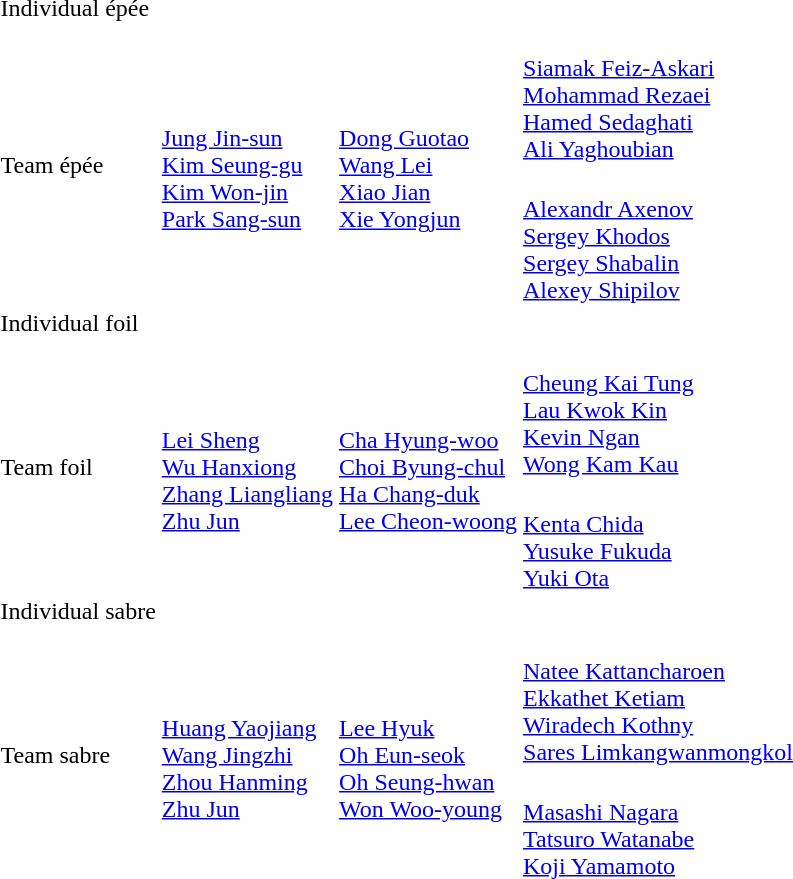<table>
<tr>
<td rowspan=2>Individual épée<br></td>
<td rowspan=2></td>
<td rowspan=2></td>
<td></td>
</tr>
<tr>
<td></td>
</tr>
<tr>
<td rowspan=2>Team épée<br></td>
<td rowspan=2><br><a href='#'>Jung Jin-sun</a><br><a href='#'>Kim Seung-gu</a><br><a href='#'>Kim Won-jin</a><br><a href='#'>Park Sang-sun</a></td>
<td rowspan=2><br><a href='#'>Dong Guotao</a><br><a href='#'>Wang Lei</a><br><a href='#'>Xiao Jian</a><br><a href='#'>Xie Yongjun</a></td>
<td><br><a href='#'>Siamak Feiz-Askari</a><br><a href='#'>Mohammad Rezaei</a><br><a href='#'>Hamed Sedaghati</a><br><a href='#'>Ali Yaghoubian</a></td>
</tr>
<tr>
<td><br><a href='#'>Alexandr Axenov</a><br><a href='#'>Sergey Khodos</a><br><a href='#'>Sergey Shabalin</a><br><a href='#'>Alexey Shipilov</a></td>
</tr>
<tr>
<td rowspan=2>Individual foil<br></td>
<td rowspan=2></td>
<td rowspan=2></td>
<td></td>
</tr>
<tr>
<td></td>
</tr>
<tr>
<td rowspan=2>Team foil<br></td>
<td rowspan=2><br><a href='#'>Lei Sheng</a><br><a href='#'>Wu Hanxiong</a><br><a href='#'>Zhang Liangliang</a><br><a href='#'>Zhu Jun</a></td>
<td rowspan=2><br><a href='#'>Cha Hyung-woo</a><br><a href='#'>Choi Byung-chul</a><br><a href='#'>Ha Chang-duk</a><br><a href='#'>Lee Cheon-woong</a></td>
<td><br><a href='#'>Cheung Kai Tung</a><br><a href='#'>Lau Kwok Kin</a><br><a href='#'>Kevin Ngan</a><br><a href='#'>Wong Kam Kau</a></td>
</tr>
<tr>
<td><br><a href='#'>Kenta Chida</a><br><a href='#'>Yusuke Fukuda</a><br><a href='#'>Yuki Ota</a></td>
</tr>
<tr>
<td rowspan=2>Individual sabre<br></td>
<td rowspan=2></td>
<td rowspan=2></td>
<td></td>
</tr>
<tr>
<td></td>
</tr>
<tr>
<td rowspan=2>Team sabre<br></td>
<td rowspan=2><br><a href='#'>Huang Yaojiang</a><br><a href='#'>Wang Jingzhi</a><br><a href='#'>Zhou Hanming</a><br><a href='#'>Zhu Jun</a></td>
<td rowspan=2><br><a href='#'>Lee Hyuk</a><br><a href='#'>Oh Eun-seok</a><br><a href='#'>Oh Seung-hwan</a><br><a href='#'>Won Woo-young</a></td>
<td><br><a href='#'>Natee Kattancharoen</a><br><a href='#'>Ekkathet Ketiam</a><br><a href='#'>Wiradech Kothny</a><br><a href='#'>Sares Limkangwanmongkol</a></td>
</tr>
<tr>
<td><br><a href='#'>Masashi Nagara</a><br><a href='#'>Tatsuro Watanabe</a><br><a href='#'>Koji Yamamoto</a></td>
</tr>
</table>
